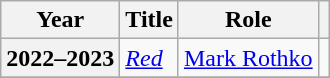<table class="wikitable sortable plainrowheaders">
<tr>
<th scope="col">Year</th>
<th scope="col">Title</th>
<th scope="col">Role</th>
<th scope="col" class="unsortable"></th>
</tr>
<tr>
<th scope="row">2022–2023</th>
<td><em><a href='#'>Red</a></em></td>
<td><a href='#'>Mark Rothko</a></td>
<td></td>
</tr>
<tr>
</tr>
</table>
